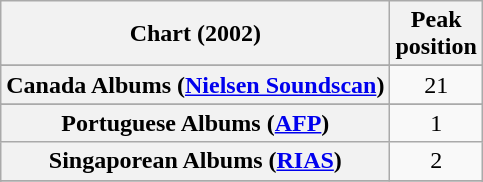<table class="wikitable sortable plainrowheaders" style="text-align:center">
<tr>
<th scope="col">Chart (2002)</th>
<th scope="col">Peak<br>position</th>
</tr>
<tr>
</tr>
<tr>
</tr>
<tr>
</tr>
<tr>
<th scope="row">Canada Albums (<a href='#'>Nielsen Soundscan</a>)</th>
<td style="text-align:center;">21</td>
</tr>
<tr>
</tr>
<tr>
</tr>
<tr>
</tr>
<tr>
</tr>
<tr>
</tr>
<tr>
<th scope="row">Portuguese Albums (<a href='#'>AFP</a>)</th>
<td style="text-align:center;">1</td>
</tr>
<tr>
<th scope="row">Singaporean Albums (<a href='#'>RIAS</a>)</th>
<td>2</td>
</tr>
<tr>
</tr>
<tr>
</tr>
</table>
